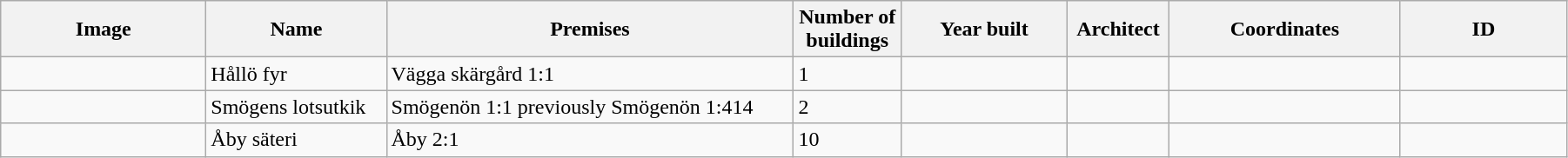<table class="wikitable" width="95%">
<tr>
<th width="150">Image</th>
<th>Name</th>
<th>Premises</th>
<th width="75">Number of<br>buildings</th>
<th width="120">Year built</th>
<th>Architect</th>
<th width="170">Coordinates</th>
<th width="120">ID</th>
</tr>
<tr>
<td></td>
<td>Hållö fyr</td>
<td>Vägga skärgård 1:1</td>
<td>1</td>
<td></td>
<td></td>
<td></td>
<td></td>
</tr>
<tr>
<td></td>
<td>Smögens lotsutkik</td>
<td>Smögenön 1:1 previously Smögenön 1:414</td>
<td>2</td>
<td></td>
<td></td>
<td></td>
<td></td>
</tr>
<tr>
<td></td>
<td>Åby säteri</td>
<td>Åby 2:1</td>
<td>10</td>
<td></td>
<td></td>
<td></td>
<td></td>
</tr>
</table>
